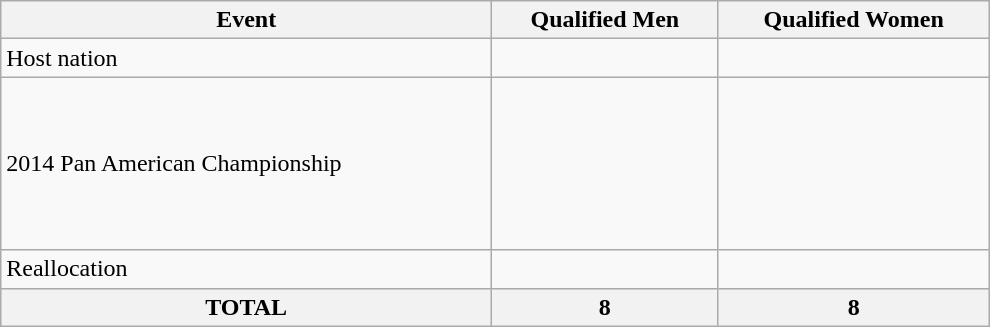<table class="wikitable" width=660>
<tr>
<th>Event</th>
<th>Qualified Men</th>
<th>Qualified Women</th>
</tr>
<tr>
<td>Host nation</td>
<td><s></s></td>
<td></td>
</tr>
<tr>
<td>2014 Pan American Championship</td>
<td><br><br><br><br><br><br></td>
<td><br><br><br><br><br><br></td>
</tr>
<tr>
<td>Reallocation</td>
<td></td>
<td></td>
</tr>
<tr>
<th>TOTAL</th>
<th>8</th>
<th>8</th>
</tr>
</table>
